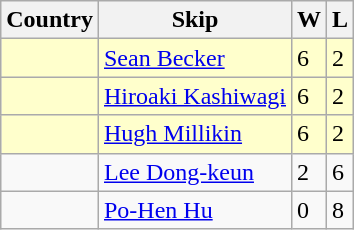<table class=wikitable>
<tr>
<th>Country</th>
<th>Skip</th>
<th>W</th>
<th>L</th>
</tr>
<tr bgcolor=#ffffcc>
<td></td>
<td><a href='#'>Sean Becker</a></td>
<td>6</td>
<td>2</td>
</tr>
<tr bgcolor=#ffffcc>
<td></td>
<td><a href='#'>Hiroaki Kashiwagi</a></td>
<td>6</td>
<td>2</td>
</tr>
<tr bgcolor=#ffffcc>
<td></td>
<td><a href='#'>Hugh Millikin</a></td>
<td>6</td>
<td>2</td>
</tr>
<tr>
<td></td>
<td><a href='#'>Lee Dong-keun</a></td>
<td>2</td>
<td>6</td>
</tr>
<tr>
<td></td>
<td><a href='#'>Po-Hen Hu</a></td>
<td>0</td>
<td>8</td>
</tr>
</table>
